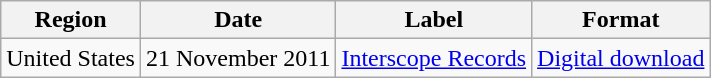<table class=wikitable>
<tr>
<th>Region</th>
<th>Date</th>
<th>Label</th>
<th>Format</th>
</tr>
<tr>
<td>United States</td>
<td>21 November 2011</td>
<td><a href='#'>Interscope Records</a></td>
<td><a href='#'>Digital download</a></td>
</tr>
</table>
